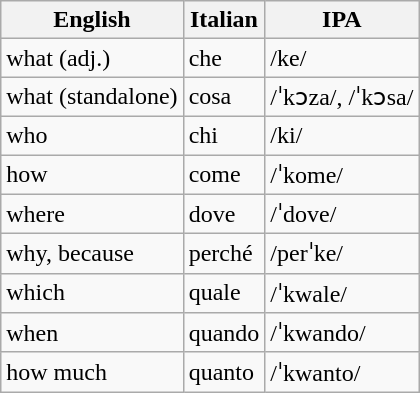<table class="wikitable">
<tr>
<th>English</th>
<th>Italian</th>
<th>IPA</th>
</tr>
<tr>
<td>what (adj.)</td>
<td>che</td>
<td>/ke/</td>
</tr>
<tr>
<td>what (standalone)</td>
<td>cosa</td>
<td>/ˈkɔza/, /ˈkɔsa/</td>
</tr>
<tr>
<td>who</td>
<td>chi</td>
<td>/ki/</td>
</tr>
<tr>
<td>how</td>
<td>come</td>
<td>/ˈkome/</td>
</tr>
<tr>
<td>where</td>
<td>dove</td>
<td>/ˈdove/</td>
</tr>
<tr>
<td>why, because</td>
<td>perché</td>
<td>/perˈke/</td>
</tr>
<tr>
<td>which</td>
<td>quale</td>
<td>/ˈkwale/</td>
</tr>
<tr>
<td>when</td>
<td>quando</td>
<td>/ˈkwando/</td>
</tr>
<tr>
<td>how much</td>
<td>quanto</td>
<td>/ˈkwanto/</td>
</tr>
</table>
